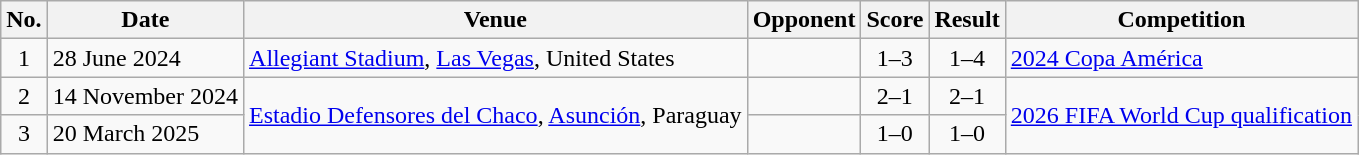<table class="wikitable sortable">
<tr>
<th scope="col">No.</th>
<th scope="col">Date</th>
<th scope="col">Venue</th>
<th scope="col">Opponent</th>
<th scope="col">Score</th>
<th scope="col">Result</th>
<th scope="col">Competition</th>
</tr>
<tr>
<td align="center">1</td>
<td>28 June 2024</td>
<td><a href='#'>Allegiant Stadium</a>, <a href='#'>Las Vegas</a>, United States</td>
<td></td>
<td align="center">1–3</td>
<td align="center">1–4</td>
<td><a href='#'>2024 Copa América</a></td>
</tr>
<tr>
<td align="center">2</td>
<td>14 November 2024</td>
<td rowspan=2><a href='#'>Estadio Defensores del Chaco</a>, <a href='#'>Asunción</a>, Paraguay</td>
<td></td>
<td align=center>2–1</td>
<td align=center>2–1</td>
<td rowspan=2><a href='#'>2026 FIFA World Cup qualification</a></td>
</tr>
<tr>
<td align="center">3</td>
<td>20 March 2025</td>
<td></td>
<td align=center>1–0</td>
<td align=center>1–0</td>
</tr>
</table>
